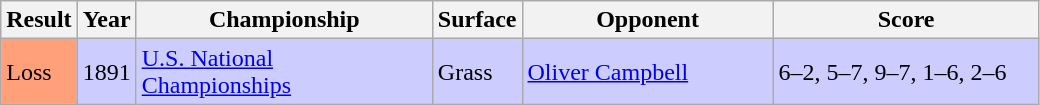<table class='sortable wikitable'>
<tr>
<th style="width:40px">Result</th>
<th style="width:30px">Year</th>
<th style="width:190px">Championship</th>
<th style="width:50px">Surface</th>
<th style="width:160px">Opponent</th>
<th style="width:170px" class="unsortable">Score</th>
</tr>
<tr style="background:#ccf;">
<td style="background:#ffa07a;">Loss</td>
<td>1891</td>
<td><a href='#'>U.S. National Championships</a></td>
<td>Grass</td>
<td> <a href='#'>Oliver Campbell</a></td>
<td>6–2, 5–7, 9–7, 1–6, 2–6</td>
</tr>
</table>
